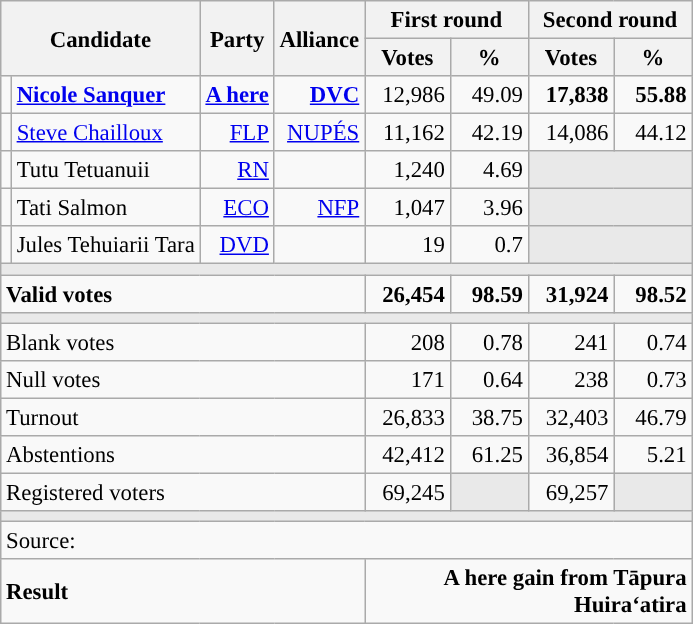<table class="wikitable" style="text-align:right;font-size:95%;">
<tr>
<th colspan="2" rowspan="2">Candidate</th>
<th colspan="1" rowspan="2">Party</th>
<th colspan="1" rowspan="2">Alliance</th>
<th colspan="2">First round</th>
<th colspan="2">Second round</th>
</tr>
<tr>
<th style="width:50px;">Votes</th>
<th style="width:45px;">%</th>
<th style="width:50px;">Votes</th>
<th style="width:45px;">%</th>
</tr>
<tr>
<td style="color:inherit;background:"></td>
<td style="text-align:left;"><strong><a href='#'>Nicole Sanquer</a></strong></td>
<td><a href='#'><strong>A here</strong></a></td>
<td><a href='#'><strong>DVC</strong></a></td>
<td>12,986</td>
<td>49.09</td>
<td><strong>17,838</strong></td>
<td><strong>55.88</strong></td>
</tr>
<tr>
<td style="color:inherit;background:"></td>
<td style="text-align:left;"><a href='#'>Steve Chailloux</a></td>
<td><a href='#'>FLP</a></td>
<td><a href='#'>NUPÉS</a></td>
<td>11,162</td>
<td>42.19</td>
<td>14,086</td>
<td>44.12</td>
</tr>
<tr>
<td style="color:inherit;background:"></td>
<td style="text-align:left;">Tutu Tetuanuii</td>
<td><a href='#'>RN</a></td>
<td></td>
<td>1,240</td>
<td>4.69</td>
<td colspan="2" rowspan="1" style="background:#E9E9E9;"></td>
</tr>
<tr>
<td style="color:inherit;background:"></td>
<td style="text-align:left;">Tati Salmon</td>
<td><a href='#'>ECO</a></td>
<td><a href='#'>NFP</a></td>
<td>1,047</td>
<td>3.96</td>
<td colspan="2" rowspan="1" style="background:#E9E9E9;"></td>
</tr>
<tr>
<td style="color:inherit;background:"></td>
<td style="text-align:left;">Jules Tehuiarii Tara</td>
<td><a href='#'>DVD</a></td>
<td></td>
<td>19</td>
<td>0.7</td>
<td colspan="2" rowspan="1" style="background:#E9E9E9;"></td>
</tr>
<tr>
<td colspan="8" style="background:#E9E9E9;"></td>
</tr>
<tr style="font-weight:bold;">
<td colspan="4" style="text-align:left;">Valid votes</td>
<td>26,454</td>
<td>98.59</td>
<td>31,924</td>
<td>98.52</td>
</tr>
<tr>
<td colspan="8" style="background:#E9E9E9;"></td>
</tr>
<tr>
<td colspan="4" style="text-align:left;">Blank votes</td>
<td>208</td>
<td>0.78</td>
<td>241</td>
<td>0.74</td>
</tr>
<tr>
<td colspan="4" style="text-align:left;">Null votes</td>
<td>171</td>
<td>0.64</td>
<td>238</td>
<td>0.73</td>
</tr>
<tr>
<td colspan="4" style="text-align:left;">Turnout</td>
<td>26,833</td>
<td>38.75</td>
<td>32,403</td>
<td>46.79</td>
</tr>
<tr>
<td colspan="4" style="text-align:left;">Abstentions</td>
<td>42,412</td>
<td>61.25</td>
<td>36,854</td>
<td>5.21</td>
</tr>
<tr>
<td colspan="4" style="text-align:left;">Registered voters</td>
<td>69,245</td>
<td style="background:#E9E9E9;"></td>
<td>69,257</td>
<td style="background:#E9E9E9;"></td>
</tr>
<tr>
<td colspan="8" style="background:#E9E9E9;"></td>
</tr>
<tr>
<td colspan="8" style="text-align:left;">Source: </td>
</tr>
<tr style="font-weight:bold">
<td colspan="4" style="text-align:left;">Result</td>
<td colspan="4" style="background-color:">A here gain from Tāpura Huiraʻatira</td>
</tr>
</table>
